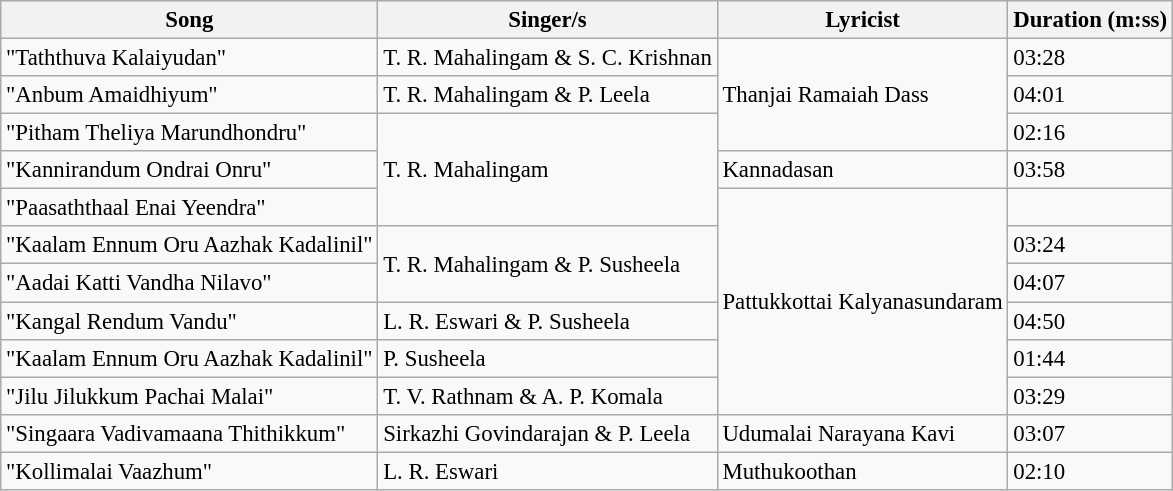<table class="wikitable" style="font-size:95%;">
<tr>
<th>Song</th>
<th>Singer/s</th>
<th>Lyricist</th>
<th>Duration (m:ss)</th>
</tr>
<tr>
<td>"Taththuva Kalaiyudan"</td>
<td>T. R. Mahalingam & S. C. Krishnan</td>
<td rowspan=3>Thanjai Ramaiah Dass</td>
<td>03:28</td>
</tr>
<tr>
<td>"Anbum Amaidhiyum"</td>
<td>T. R. Mahalingam & P. Leela</td>
<td>04:01</td>
</tr>
<tr>
<td>"Pitham Theliya Marundhondru"</td>
<td rowspan=3>T. R. Mahalingam</td>
<td>02:16</td>
</tr>
<tr>
<td>"Kannirandum Ondrai Onru"</td>
<td>Kannadasan</td>
<td>03:58</td>
</tr>
<tr>
<td>"Paasaththaal Enai Yeendra"</td>
<td rowspan=6>Pattukkottai Kalyanasundaram</td>
<td></td>
</tr>
<tr>
<td>"Kaalam Ennum Oru Aazhak Kadalinil"</td>
<td rowspan=2>T. R. Mahalingam & P. Susheela</td>
<td>03:24</td>
</tr>
<tr>
<td>"Aadai Katti Vandha Nilavo"</td>
<td>04:07</td>
</tr>
<tr>
<td>"Kangal Rendum Vandu"</td>
<td>L. R. Eswari & P. Susheela</td>
<td>04:50</td>
</tr>
<tr>
<td>"Kaalam Ennum Oru Aazhak Kadalinil"</td>
<td>P. Susheela</td>
<td>01:44</td>
</tr>
<tr>
<td>"Jilu Jilukkum Pachai Malai"</td>
<td>T. V. Rathnam & A. P. Komala</td>
<td>03:29</td>
</tr>
<tr>
<td>"Singaara Vadivamaana Thithikkum"</td>
<td>Sirkazhi Govindarajan & P. Leela</td>
<td>Udumalai Narayana Kavi</td>
<td>03:07</td>
</tr>
<tr>
<td>"Kollimalai Vaazhum"</td>
<td>L. R. Eswari</td>
<td>Muthukoothan</td>
<td>02:10</td>
</tr>
</table>
